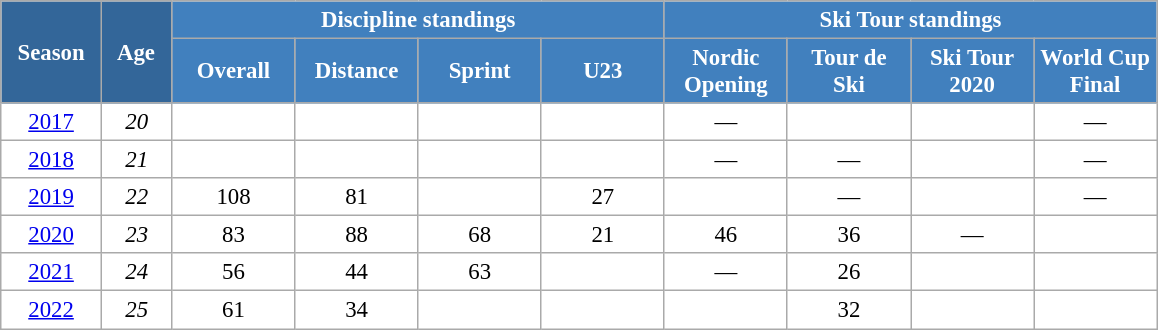<table class="wikitable" style="font-size:95%; text-align:center; border:grey solid 1px; border-collapse:collapse; background:#ffffff;">
<tr>
<th style="background-color:#369; color:white; width:60px;" rowspan="2"> Season </th>
<th style="background-color:#369; color:white; width:40px;" rowspan="2"> Age </th>
<th style="background-color:#4180be; color:white;" colspan="4">Discipline standings</th>
<th style="background-color:#4180be; color:white;" colspan="4">Ski Tour standings</th>
</tr>
<tr>
<th style="background-color:#4180be; color:white; width:75px;">Overall</th>
<th style="background-color:#4180be; color:white; width:75px;">Distance</th>
<th style="background-color:#4180be; color:white; width:75px;">Sprint</th>
<th style="background-color:#4180be; color:white; width:75px;">U23</th>
<th style="background-color:#4180be; color:white; width:75px;">Nordic<br>Opening</th>
<th style="background-color:#4180be; color:white; width:75px;">Tour de<br>Ski</th>
<th style="background-color:#4180be; color:white; width:75px;">Ski Tour<br>2020</th>
<th style="background-color:#4180be; color:white; width:75px;">World Cup<br>Final</th>
</tr>
<tr>
<td><a href='#'>2017</a></td>
<td><em>20</em></td>
<td></td>
<td></td>
<td></td>
<td></td>
<td>—</td>
<td></td>
<td></td>
<td>—</td>
</tr>
<tr>
<td><a href='#'>2018</a></td>
<td><em>21</em></td>
<td></td>
<td></td>
<td></td>
<td></td>
<td>—</td>
<td>—</td>
<td></td>
<td>—</td>
</tr>
<tr>
<td><a href='#'>2019</a></td>
<td><em>22</em></td>
<td>108</td>
<td>81</td>
<td></td>
<td>27</td>
<td></td>
<td>—</td>
<td></td>
<td>—</td>
</tr>
<tr>
<td><a href='#'>2020</a></td>
<td><em>23</em></td>
<td>83</td>
<td>88</td>
<td>68</td>
<td>21</td>
<td>46</td>
<td>36</td>
<td>—</td>
<td></td>
</tr>
<tr>
<td><a href='#'>2021</a></td>
<td><em>24</em></td>
<td>56</td>
<td>44</td>
<td>63</td>
<td></td>
<td>—</td>
<td>26</td>
<td></td>
<td></td>
</tr>
<tr>
<td><a href='#'>2022</a></td>
<td><em>25</em></td>
<td>61</td>
<td>34</td>
<td></td>
<td></td>
<td></td>
<td>32</td>
<td></td>
<td></td>
</tr>
</table>
